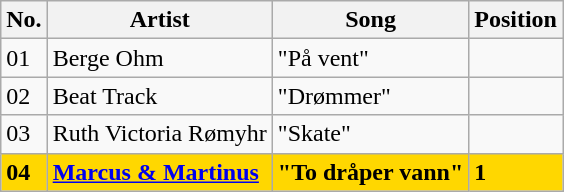<table class="wikitable sortable">
<tr>
<th>No.</th>
<th>Artist</th>
<th>Song</th>
<th>Position</th>
</tr>
<tr>
<td>01</td>
<td>Berge Ohm</td>
<td>"På vent"</td>
<td></td>
</tr>
<tr>
<td>02</td>
<td>Beat Track</td>
<td>"Drømmer"</td>
<td></td>
</tr>
<tr>
<td>03</td>
<td>Ruth Victoria Rømyhr</td>
<td>"Skate"</td>
<td></td>
</tr>
<tr style="font-weight:bold; background:gold;">
<td>04</td>
<td><a href='#'>Marcus & Martinus</a></td>
<td>"To dråper vann"</td>
<td>1</td>
</tr>
</table>
